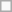<table class=wikitable>
<tr>
<td> </td>
</tr>
</table>
